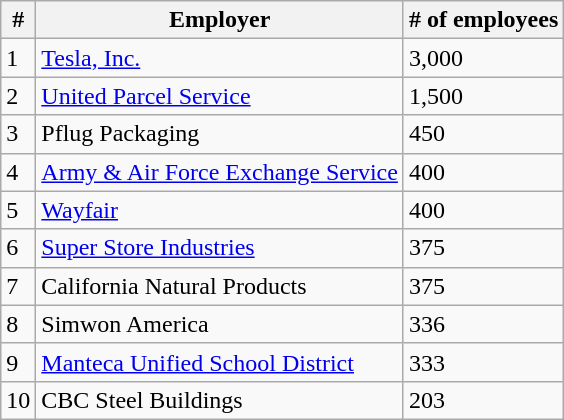<table class="wikitable">
<tr>
<th>#</th>
<th>Employer</th>
<th># of employees</th>
</tr>
<tr>
<td>1</td>
<td><a href='#'>Tesla, Inc.</a></td>
<td>3,000</td>
</tr>
<tr>
<td>2</td>
<td><a href='#'>United Parcel Service</a></td>
<td>1,500</td>
</tr>
<tr>
<td>3</td>
<td>Pflug Packaging</td>
<td>450</td>
</tr>
<tr>
<td>4</td>
<td><a href='#'>Army & Air Force Exchange Service</a></td>
<td>400</td>
</tr>
<tr>
<td>5</td>
<td><a href='#'>Wayfair</a></td>
<td>400</td>
</tr>
<tr>
<td>6</td>
<td><a href='#'>Super Store Industries</a></td>
<td>375</td>
</tr>
<tr>
<td>7</td>
<td>California Natural Products</td>
<td>375</td>
</tr>
<tr>
<td>8</td>
<td>Simwon America</td>
<td>336</td>
</tr>
<tr>
<td>9</td>
<td><a href='#'>Manteca Unified School District</a></td>
<td>333</td>
</tr>
<tr>
<td>10</td>
<td>CBC Steel Buildings</td>
<td>203</td>
</tr>
</table>
